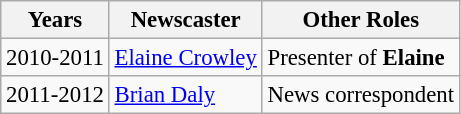<table class="wikitable" style="font-size: 95%;">
<tr>
<th>Years</th>
<th>Newscaster</th>
<th>Other Roles</th>
</tr>
<tr>
<td>2010-2011</td>
<td><a href='#'>Elaine Crowley</a></td>
<td>Presenter of <strong>Elaine</strong></td>
</tr>
<tr>
<td>2011-2012</td>
<td><a href='#'>Brian Daly</a></td>
<td>News correspondent</td>
</tr>
</table>
